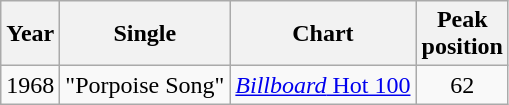<table class="wikitable">
<tr>
<th>Year</th>
<th>Single</th>
<th>Chart</th>
<th>Peak<br>position</th>
</tr>
<tr>
<td>1968</td>
<td>"Porpoise Song"</td>
<td><a href='#'><em>Billboard</em> Hot 100</a></td>
<td style="text-align:center;">62</td>
</tr>
</table>
